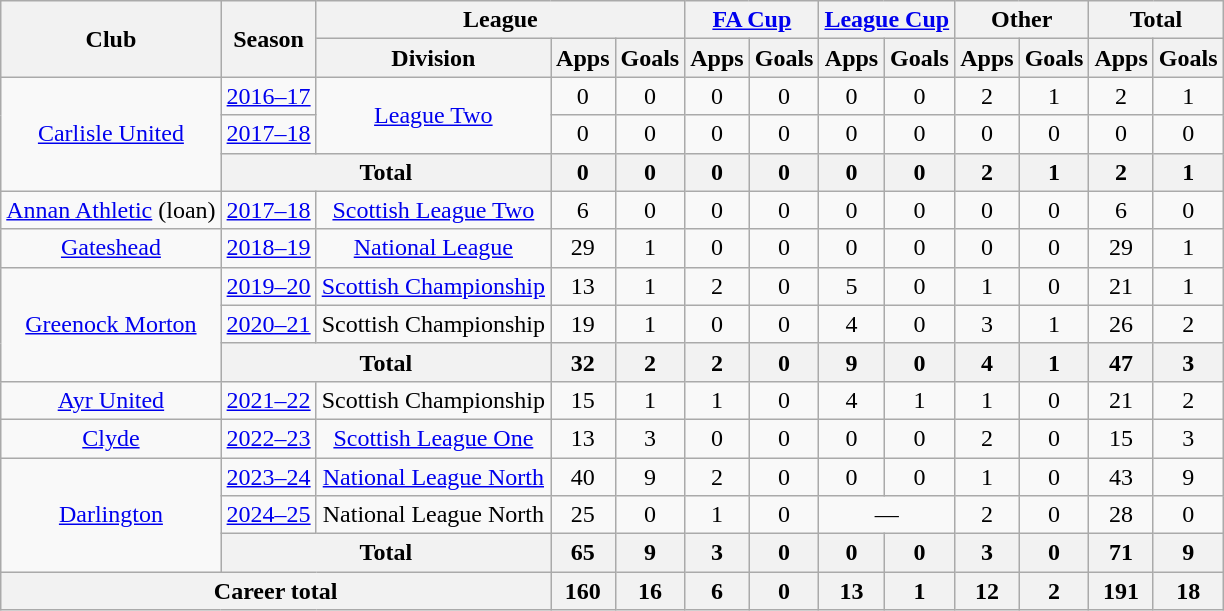<table class="wikitable" style="text-align:center">
<tr>
<th rowspan="2">Club</th>
<th rowspan="2">Season</th>
<th colspan="3">League</th>
<th colspan="2"><a href='#'>FA Cup</a></th>
<th colspan="2"><a href='#'>League Cup</a></th>
<th colspan="2">Other</th>
<th colspan="2">Total</th>
</tr>
<tr>
<th>Division</th>
<th>Apps</th>
<th>Goals</th>
<th>Apps</th>
<th>Goals</th>
<th>Apps</th>
<th>Goals</th>
<th>Apps</th>
<th>Goals</th>
<th>Apps</th>
<th>Goals</th>
</tr>
<tr>
<td rowspan="3"><a href='#'>Carlisle United</a></td>
<td><a href='#'>2016–17</a></td>
<td rowspan="2"><a href='#'>League Two</a></td>
<td>0</td>
<td>0</td>
<td>0</td>
<td>0</td>
<td>0</td>
<td>0</td>
<td>2</td>
<td>1</td>
<td>2</td>
<td>1</td>
</tr>
<tr>
<td><a href='#'>2017–18</a></td>
<td>0</td>
<td>0</td>
<td>0</td>
<td>0</td>
<td>0</td>
<td>0</td>
<td>0</td>
<td>0</td>
<td>0</td>
<td>0</td>
</tr>
<tr>
<th colspan="2">Total</th>
<th>0</th>
<th>0</th>
<th>0</th>
<th>0</th>
<th>0</th>
<th>0</th>
<th>2</th>
<th>1</th>
<th>2</th>
<th>1</th>
</tr>
<tr>
<td><a href='#'>Annan Athletic</a> (loan)</td>
<td><a href='#'>2017–18</a></td>
<td><a href='#'>Scottish League Two</a></td>
<td>6</td>
<td>0</td>
<td>0</td>
<td>0</td>
<td>0</td>
<td>0</td>
<td>0</td>
<td>0</td>
<td>6</td>
<td>0</td>
</tr>
<tr>
<td><a href='#'>Gateshead</a></td>
<td><a href='#'>2018–19</a></td>
<td><a href='#'>National League</a></td>
<td>29</td>
<td>1</td>
<td>0</td>
<td>0</td>
<td>0</td>
<td>0</td>
<td>0</td>
<td>0</td>
<td>29</td>
<td>1</td>
</tr>
<tr>
<td rowspan=3><a href='#'>Greenock Morton</a></td>
<td><a href='#'>2019–20</a></td>
<td><a href='#'>Scottish Championship</a></td>
<td>13</td>
<td>1</td>
<td>2</td>
<td>0</td>
<td>5</td>
<td>0</td>
<td>1</td>
<td>0</td>
<td>21</td>
<td>1</td>
</tr>
<tr>
<td><a href='#'>2020–21</a></td>
<td>Scottish Championship</td>
<td>19</td>
<td>1</td>
<td>0</td>
<td>0</td>
<td>4</td>
<td>0</td>
<td>3</td>
<td>1</td>
<td>26</td>
<td>2</td>
</tr>
<tr>
<th colspan=2>Total</th>
<th>32</th>
<th>2</th>
<th>2</th>
<th>0</th>
<th>9</th>
<th>0</th>
<th>4</th>
<th>1</th>
<th>47</th>
<th>3</th>
</tr>
<tr>
<td><a href='#'>Ayr United</a></td>
<td><a href='#'>2021–22</a></td>
<td>Scottish Championship</td>
<td>15</td>
<td>1</td>
<td>1</td>
<td>0</td>
<td>4</td>
<td>1</td>
<td>1</td>
<td>0</td>
<td>21</td>
<td>2</td>
</tr>
<tr>
<td><a href='#'>Clyde</a></td>
<td><a href='#'>2022–23</a></td>
<td><a href='#'>Scottish League One</a></td>
<td>13</td>
<td>3</td>
<td>0</td>
<td>0</td>
<td>0</td>
<td>0</td>
<td>2</td>
<td>0</td>
<td>15</td>
<td>3</td>
</tr>
<tr>
<td rowspan="3"><a href='#'>Darlington</a></td>
<td><a href='#'>2023–24</a></td>
<td><a href='#'>National League North</a></td>
<td>40</td>
<td>9</td>
<td>2</td>
<td>0</td>
<td>0</td>
<td>0</td>
<td>1</td>
<td>0</td>
<td>43</td>
<td>9</td>
</tr>
<tr>
<td><a href='#'>2024–25</a></td>
<td>National League North</td>
<td>25</td>
<td>0</td>
<td>1</td>
<td>0</td>
<td colspan="2">—</td>
<td>2</td>
<td>0</td>
<td>28</td>
<td>0</td>
</tr>
<tr>
<th colspan=2>Total</th>
<th>65</th>
<th>9</th>
<th>3</th>
<th>0</th>
<th>0</th>
<th>0</th>
<th>3</th>
<th>0</th>
<th>71</th>
<th>9</th>
</tr>
<tr>
<th colspan="3">Career total</th>
<th>160</th>
<th>16</th>
<th>6</th>
<th>0</th>
<th>13</th>
<th>1</th>
<th>12</th>
<th>2</th>
<th>191</th>
<th>18</th>
</tr>
</table>
